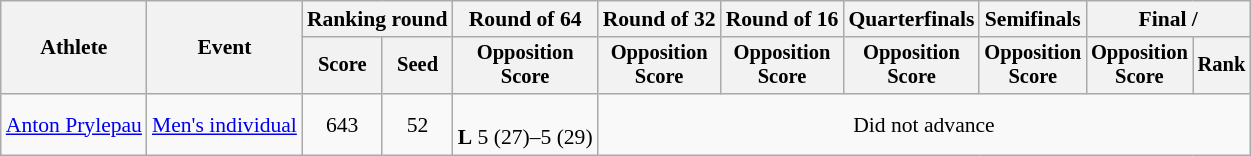<table class="wikitable" style="font-size:90%">
<tr>
<th rowspan=2>Athlete</th>
<th rowspan=2>Event</th>
<th colspan="2">Ranking round</th>
<th>Round of 64</th>
<th>Round of 32</th>
<th>Round of 16</th>
<th>Quarterfinals</th>
<th>Semifinals</th>
<th colspan="2">Final / </th>
</tr>
<tr style="font-size:95%">
<th>Score</th>
<th>Seed</th>
<th>Opposition<br>Score</th>
<th>Opposition<br>Score</th>
<th>Opposition<br>Score</th>
<th>Opposition<br>Score</th>
<th>Opposition<br>Score</th>
<th>Opposition<br>Score</th>
<th>Rank</th>
</tr>
<tr align=center>
<td align=left><a href='#'>Anton Prylepau</a></td>
<td align=left><a href='#'>Men's individual</a></td>
<td>643</td>
<td>52</td>
<td><br><strong>L</strong> 5 (27)–5 (29)</td>
<td colspan=6>Did not advance</td>
</tr>
</table>
